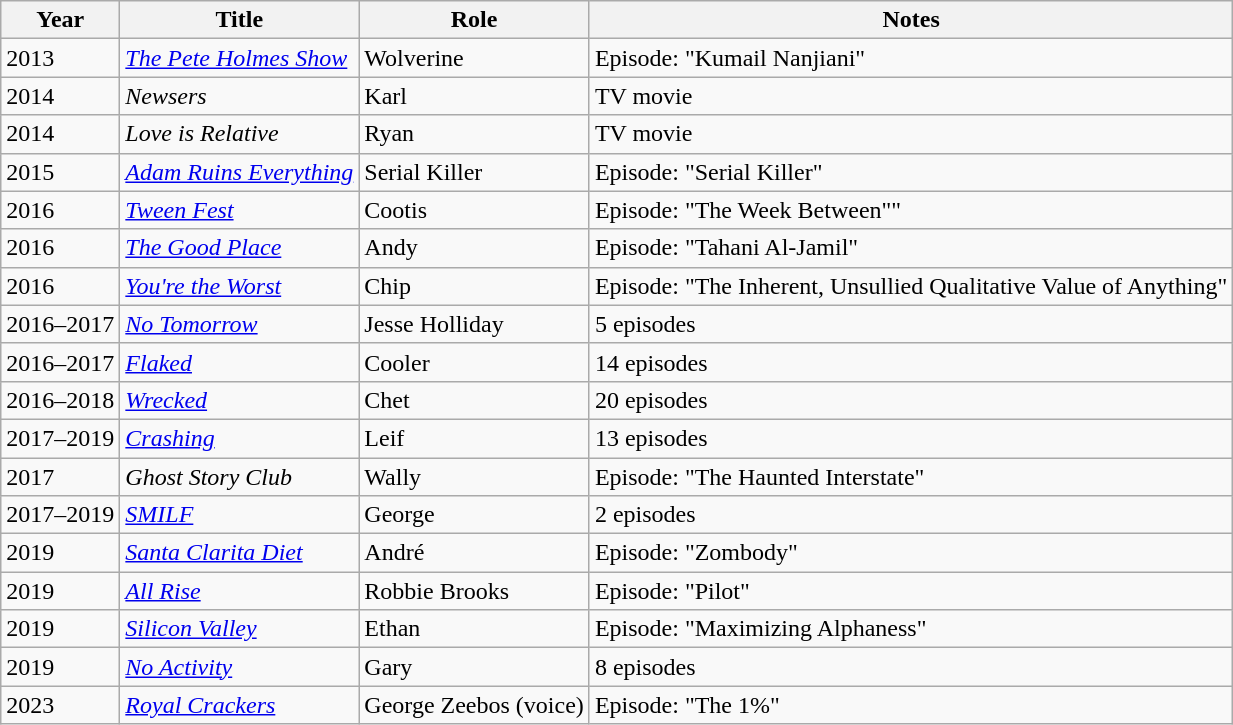<table class="wikitable sortable">
<tr>
<th>Year</th>
<th>Title</th>
<th>Role</th>
<th class="unsortable">Notes</th>
</tr>
<tr>
<td>2013</td>
<td><em><a href='#'>The Pete Holmes Show</a></em></td>
<td>Wolverine</td>
<td>Episode: "Kumail Nanjiani"</td>
</tr>
<tr>
<td>2014</td>
<td><em>Newsers</em></td>
<td>Karl</td>
<td>TV movie</td>
</tr>
<tr>
<td>2014</td>
<td><em>Love is Relative</em></td>
<td>Ryan</td>
<td>TV movie</td>
</tr>
<tr>
<td>2015</td>
<td><em><a href='#'>Adam Ruins Everything</a></em></td>
<td>Serial Killer</td>
<td>Episode: "Serial Killer"</td>
</tr>
<tr>
<td>2016</td>
<td><em><a href='#'>Tween Fest</a></em></td>
<td>Cootis</td>
<td>Episode: "The Week Between""</td>
</tr>
<tr>
<td>2016</td>
<td><em><a href='#'>The Good Place</a></em></td>
<td>Andy</td>
<td>Episode: "Tahani Al-Jamil"</td>
</tr>
<tr>
<td>2016</td>
<td><em><a href='#'>You're the Worst</a></em></td>
<td>Chip</td>
<td>Episode: "The Inherent, Unsullied Qualitative Value of Anything"</td>
</tr>
<tr>
<td>2016–2017</td>
<td><em><a href='#'>No Tomorrow</a></em></td>
<td>Jesse Holliday</td>
<td>5 episodes</td>
</tr>
<tr>
<td>2016–2017</td>
<td><em><a href='#'>Flaked</a></em></td>
<td>Cooler</td>
<td>14 episodes</td>
</tr>
<tr>
<td>2016–2018</td>
<td><em><a href='#'>Wrecked</a></em></td>
<td>Chet</td>
<td>20 episodes</td>
</tr>
<tr>
<td>2017–2019</td>
<td><em><a href='#'>Crashing</a></em></td>
<td>Leif</td>
<td>13 episodes</td>
</tr>
<tr>
<td>2017</td>
<td><em>Ghost Story Club</em></td>
<td>Wally</td>
<td>Episode: "The Haunted Interstate"</td>
</tr>
<tr>
<td>2017–2019</td>
<td><em><a href='#'>SMILF</a></em></td>
<td>George</td>
<td>2 episodes</td>
</tr>
<tr>
<td>2019</td>
<td><em><a href='#'>Santa Clarita Diet</a></em></td>
<td>André</td>
<td>Episode: "Zombody"</td>
</tr>
<tr>
<td>2019</td>
<td><em><a href='#'>All Rise</a></em></td>
<td>Robbie Brooks</td>
<td>Episode: "Pilot"</td>
</tr>
<tr>
<td>2019</td>
<td><em><a href='#'>Silicon Valley</a></em></td>
<td>Ethan</td>
<td>Episode: "Maximizing Alphaness"</td>
</tr>
<tr>
<td>2019</td>
<td><em><a href='#'>No Activity</a></em></td>
<td>Gary</td>
<td>8 episodes</td>
</tr>
<tr>
<td>2023</td>
<td><em><a href='#'>Royal Crackers</a></em></td>
<td>George Zeebos (voice)</td>
<td>Episode: "The 1%"</td>
</tr>
</table>
